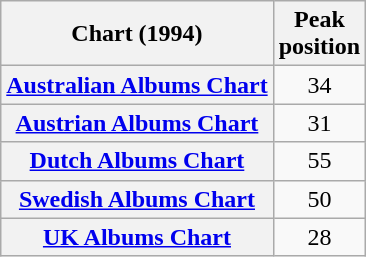<table class="wikitable sortable plainrowheaders">
<tr>
<th>Chart (1994)</th>
<th>Peak<br>position</th>
</tr>
<tr>
<th scope="row"><a href='#'>Australian Albums Chart</a></th>
<td style="text-align:center;">34</td>
</tr>
<tr>
<th scope="row"><a href='#'>Austrian Albums Chart</a></th>
<td style="text-align:center;">31</td>
</tr>
<tr>
<th scope="row"><a href='#'>Dutch Albums Chart</a></th>
<td style="text-align:center;">55</td>
</tr>
<tr>
<th scope="row"><a href='#'>Swedish Albums Chart</a></th>
<td style="text-align:center;">50</td>
</tr>
<tr>
<th scope="row"><a href='#'>UK Albums Chart</a></th>
<td style="text-align:center;">28</td>
</tr>
</table>
